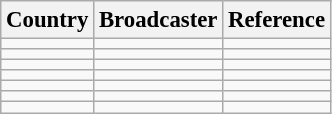<table class="wikitable" style="font-size:95%; text-align:center;">
<tr>
<th>Country</th>
<th>Broadcaster</th>
<th>Reference</th>
</tr>
<tr>
<td align="left"></td>
<td></td>
<td></td>
</tr>
<tr>
<td align="left"></td>
<td></td>
<td></td>
</tr>
<tr>
<td align="left"></td>
<td></td>
<td></td>
</tr>
<tr>
<td align="left"></td>
<td></td>
<td></td>
</tr>
<tr>
<td align="left"></td>
<td></td>
<td></td>
</tr>
<tr>
<td align="left"></td>
<td></td>
<td></td>
</tr>
<tr>
<td align="left"></td>
<td></td>
<td></td>
</tr>
</table>
